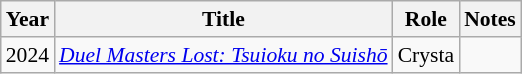<table class="wikitable" style="font-size: 90%;">
<tr>
<th>Year</th>
<th>Title</th>
<th>Role</th>
<th>Notes</th>
</tr>
<tr>
<td>2024</td>
<td><a href='#'><em>Duel Masters Lost: Tsuioku no Suishō</em></a></td>
<td>Crysta</td>
<td></td>
</tr>
</table>
